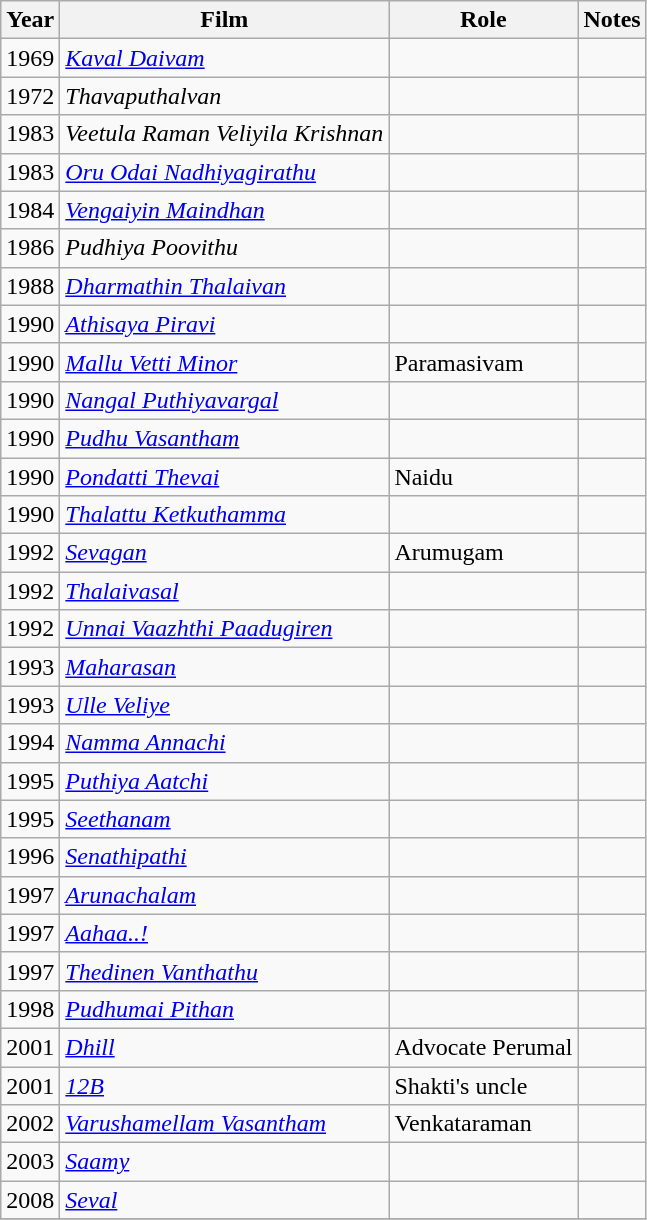<table class="wikitable sortable">
<tr>
<th>Year</th>
<th>Film</th>
<th>Role</th>
<th class=unsortable>Notes</th>
</tr>
<tr>
<td>1969</td>
<td><em><a href='#'>Kaval Daivam</a></em></td>
<td></td>
<td></td>
</tr>
<tr>
<td>1972</td>
<td><em>Thavaputhalvan</em></td>
<td></td>
<td></td>
</tr>
<tr>
<td>1983</td>
<td><em>Veetula Raman Veliyila Krishnan</em></td>
<td></td>
<td></td>
</tr>
<tr>
<td>1983</td>
<td><em><a href='#'>Oru Odai Nadhiyagirathu</a></em></td>
<td></td>
<td></td>
</tr>
<tr>
<td>1984</td>
<td><em><a href='#'>Vengaiyin Maindhan</a></em></td>
<td></td>
<td></td>
</tr>
<tr>
<td>1986</td>
<td><em>Pudhiya Poovithu</em></td>
<td></td>
<td></td>
</tr>
<tr>
<td>1988</td>
<td><em><a href='#'>Dharmathin Thalaivan</a></em></td>
<td></td>
<td></td>
</tr>
<tr>
<td>1990</td>
<td><em><a href='#'>Athisaya Piravi</a></em></td>
<td></td>
<td></td>
</tr>
<tr>
<td>1990</td>
<td><em><a href='#'>Mallu Vetti Minor</a></em></td>
<td>Paramasivam</td>
<td></td>
</tr>
<tr>
<td>1990</td>
<td><em><a href='#'>Nangal Puthiyavargal</a></em></td>
<td></td>
<td></td>
</tr>
<tr>
<td>1990</td>
<td><em><a href='#'>Pudhu Vasantham</a></em></td>
<td></td>
<td></td>
</tr>
<tr>
<td>1990</td>
<td><em><a href='#'>Pondatti Thevai</a></em></td>
<td>Naidu</td>
<td></td>
</tr>
<tr>
<td>1990</td>
<td><em><a href='#'>Thalattu Ketkuthamma</a></em></td>
<td></td>
<td></td>
</tr>
<tr>
<td>1992</td>
<td><em><a href='#'>Sevagan</a></em></td>
<td>Arumugam</td>
<td></td>
</tr>
<tr>
<td>1992</td>
<td><em><a href='#'>Thalaivasal</a></em></td>
<td></td>
<td></td>
</tr>
<tr>
<td>1992</td>
<td><em><a href='#'>Unnai Vaazhthi Paadugiren</a></em></td>
<td></td>
<td></td>
</tr>
<tr>
<td>1993</td>
<td><em><a href='#'>Maharasan</a></em></td>
<td></td>
<td></td>
</tr>
<tr>
<td>1993</td>
<td><em><a href='#'>Ulle Veliye</a></em></td>
<td></td>
<td></td>
</tr>
<tr>
<td>1994</td>
<td><em><a href='#'>Namma Annachi</a></em></td>
<td></td>
<td></td>
</tr>
<tr>
<td>1995</td>
<td><em><a href='#'>Puthiya Aatchi</a></em></td>
<td></td>
<td></td>
</tr>
<tr>
<td>1995</td>
<td><em><a href='#'>Seethanam</a></em></td>
<td></td>
<td></td>
</tr>
<tr>
<td>1996</td>
<td><em><a href='#'>Senathipathi</a></em></td>
<td></td>
<td></td>
</tr>
<tr>
<td>1997</td>
<td><em><a href='#'>Arunachalam</a></em></td>
<td></td>
<td></td>
</tr>
<tr>
<td>1997</td>
<td><em><a href='#'>Aahaa..!</a></em></td>
<td></td>
<td></td>
</tr>
<tr>
<td>1997</td>
<td><em><a href='#'>Thedinen Vanthathu</a></em></td>
<td></td>
<td></td>
</tr>
<tr>
<td>1998</td>
<td><em><a href='#'>Pudhumai Pithan</a></em></td>
<td></td>
<td></td>
</tr>
<tr>
<td>2001</td>
<td><em><a href='#'>Dhill</a></em></td>
<td>Advocate Perumal</td>
<td></td>
</tr>
<tr>
<td>2001</td>
<td><em><a href='#'>12B</a></em></td>
<td>Shakti's uncle</td>
<td></td>
</tr>
<tr>
<td>2002</td>
<td><em><a href='#'>Varushamellam Vasantham</a></em></td>
<td>Venkataraman</td>
<td></td>
</tr>
<tr>
<td>2003</td>
<td><em><a href='#'>Saamy</a></em></td>
<td></td>
<td></td>
</tr>
<tr>
<td>2008</td>
<td><em><a href='#'>Seval</a></em></td>
<td></td>
<td></td>
</tr>
<tr>
</tr>
</table>
